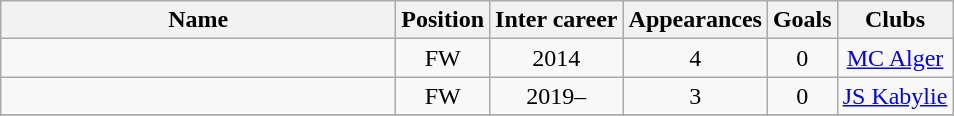<table class="wikitable sortable" style="text-align: center;">
<tr>
<th style="width:16em">Name</th>
<th>Position</th>
<th>Inter career</th>
<th>Appearances</th>
<th>Goals</th>
<th>Clubs</th>
</tr>
<tr>
<td align="left"></td>
<td>FW</td>
<td>2014</td>
<td>4</td>
<td>0</td>
<td><a href='#'>MC Alger</a></td>
</tr>
<tr>
<td align="left"></td>
<td>FW</td>
<td>2019–</td>
<td>3</td>
<td>0</td>
<td><a href='#'>JS Kabylie</a></td>
</tr>
<tr>
</tr>
</table>
